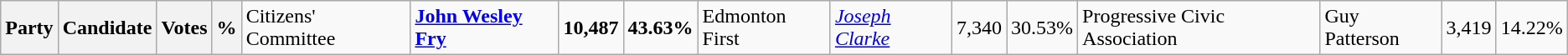<table class="wikitable">
<tr>
<th colspan="2">Party</th>
<th>Candidate</th>
<th>Votes</th>
<th>%<br></th>
<td>Citizens' Committee</td>
<td><strong><a href='#'>John Wesley Fry</a></strong></td>
<td align="right"><strong>10,487</strong></td>
<td align="right"><strong>43.63%</strong><br></td>
<td>Edmonton First</td>
<td><em><a href='#'>Joseph Clarke</a></em></td>
<td align="right">7,340</td>
<td align="right">30.53%<br></td>
<td>Progressive Civic Association</td>
<td>Guy Patterson</td>
<td align="right">3,419</td>
<td align="right">14.22%<br>
</td>
</tr>
</table>
